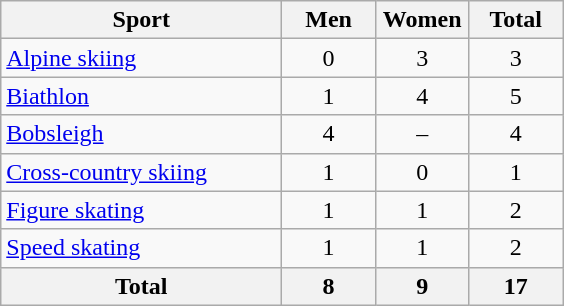<table class="wikitable sortable" style="text-align:center;">
<tr>
<th width=180>Sport</th>
<th width=55>Men</th>
<th width=55>Women</th>
<th width=55>Total</th>
</tr>
<tr>
<td align=left><a href='#'>Alpine skiing</a></td>
<td>0</td>
<td>3</td>
<td>3</td>
</tr>
<tr>
<td align=left><a href='#'>Biathlon</a></td>
<td>1</td>
<td>4</td>
<td>5</td>
</tr>
<tr>
<td align=left><a href='#'>Bobsleigh</a></td>
<td>4</td>
<td>–</td>
<td>4</td>
</tr>
<tr>
<td align=left><a href='#'>Cross-country skiing</a></td>
<td>1</td>
<td>0</td>
<td>1</td>
</tr>
<tr>
<td align=left><a href='#'>Figure skating</a></td>
<td>1</td>
<td>1</td>
<td>2</td>
</tr>
<tr>
<td align=left><a href='#'>Speed skating</a></td>
<td>1</td>
<td>1</td>
<td>2</td>
</tr>
<tr>
<th>Total</th>
<th>8</th>
<th>9</th>
<th>17</th>
</tr>
</table>
